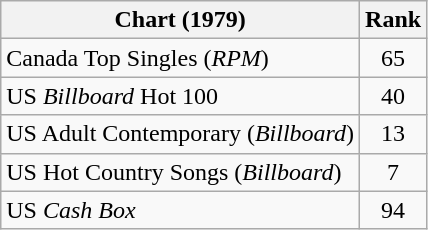<table class="wikitable sortable">
<tr>
<th align="left">Chart (1979)</th>
<th style="text-align:center;">Rank</th>
</tr>
<tr>
<td>Canada Top Singles (<em>RPM</em>)</td>
<td style="text-align:center;">65</td>
</tr>
<tr>
<td>US <em>Billboard</em> Hot 100</td>
<td style="text-align:center;">40</td>
</tr>
<tr>
<td>US Adult Contemporary (<em>Billboard</em>)</td>
<td style="text-align:center;">13</td>
</tr>
<tr>
<td>US Hot Country Songs (<em>Billboard</em>)</td>
<td style="text-align:center;">7</td>
</tr>
<tr>
<td>US <em>Cash Box</em></td>
<td style="text-align:center;">94</td>
</tr>
</table>
